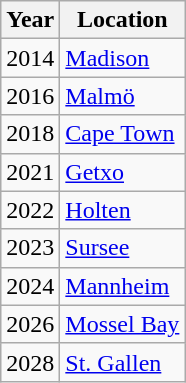<table class="wikitable">
<tr>
<th scope="col">Year</th>
<th scope="col">Location</th>
</tr>
<tr>
<td>2014</td>
<td> <a href='#'>Madison</a></td>
</tr>
<tr>
<td>2016</td>
<td> <a href='#'>Malmö</a></td>
</tr>
<tr>
<td>2018</td>
<td> <a href='#'>Cape Town</a></td>
</tr>
<tr>
<td>2021</td>
<td> <a href='#'>Getxo</a></td>
</tr>
<tr>
<td>2022</td>
<td> <a href='#'>Holten</a></td>
</tr>
<tr>
<td>2023</td>
<td> <a href='#'>Sursee</a></td>
</tr>
<tr>
<td>2024 </td>
<td> <a href='#'>Mannheim</a></td>
</tr>
<tr>
<td>2026</td>
<td> <a href='#'>Mossel Bay</a></td>
</tr>
<tr>
<td>2028</td>
<td> <a href='#'>St. Gallen</a></td>
</tr>
</table>
